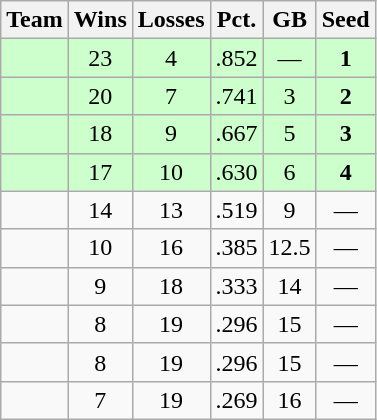<table class=wikitable>
<tr>
<th>Team</th>
<th>Wins</th>
<th>Losses</th>
<th>Pct.</th>
<th>GB</th>
<th>Seed</th>
</tr>
<tr bgcolor=ccffcc align=center>
<td></td>
<td>23</td>
<td>4</td>
<td>.852</td>
<td>—</td>
<td><strong>1</strong></td>
</tr>
<tr bgcolor=ccffcc align=center>
<td></td>
<td>20</td>
<td>7</td>
<td>.741</td>
<td>3</td>
<td><strong>2</strong></td>
</tr>
<tr bgcolor=ccffcc align=center>
<td></td>
<td>18</td>
<td>9</td>
<td>.667</td>
<td>5</td>
<td><strong>3</strong></td>
</tr>
<tr bgcolor=ccffcc align=center>
<td></td>
<td>17</td>
<td>10</td>
<td>.630</td>
<td>6</td>
<td><strong>4</strong></td>
</tr>
<tr align=center>
<td></td>
<td>14</td>
<td>13</td>
<td>.519</td>
<td>9</td>
<td>—</td>
</tr>
<tr align=center>
<td></td>
<td>10</td>
<td>16</td>
<td>.385</td>
<td>12.5</td>
<td>—</td>
</tr>
<tr align=center>
<td></td>
<td>9</td>
<td>18</td>
<td>.333</td>
<td>14</td>
<td>—</td>
</tr>
<tr align=center>
<td></td>
<td>8</td>
<td>19</td>
<td>.296</td>
<td>15</td>
<td>—</td>
</tr>
<tr align=center>
<td></td>
<td>8</td>
<td>19</td>
<td>.296</td>
<td>15</td>
<td>—</td>
</tr>
<tr align=center>
<td></td>
<td>7</td>
<td>19</td>
<td>.269</td>
<td>16</td>
<td>—</td>
</tr>
</table>
